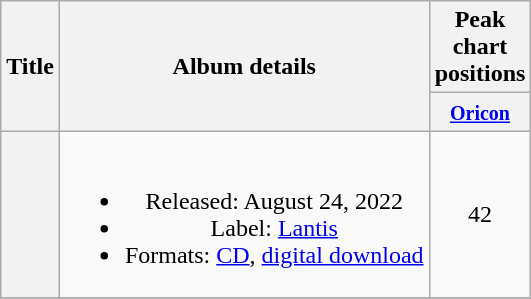<table class="wikitable plainrowheaders" style="text-align:center;">
<tr>
<th scope="col" rowspan="2">Title</th>
<th scope="col" rowspan="2">Album details</th>
<th scope="col" colspan="1">Peak <br> chart <br> positions</th>
</tr>
<tr>
<th scope="col" colspan="1"><small><a href='#'>Oricon</a></small></th>
</tr>
<tr>
<th scope="row"></th>
<td><br><ul><li>Released: August 24, 2022</li><li>Label: <a href='#'>Lantis</a></li><li>Formats: <a href='#'>CD</a>, <a href='#'>digital download</a></li></ul></td>
<td>42</td>
</tr>
<tr>
</tr>
</table>
